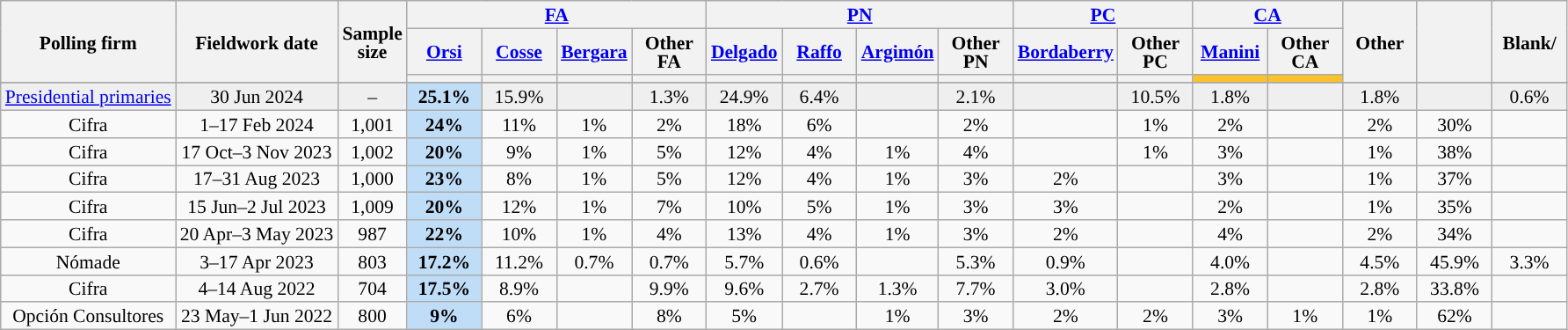<table class="wikitable sortable collapsible collapsed mw-datatable" style="text-align:center;font-size:90%;line-height:14px;">
<tr>
<th rowspan="3">Polling firm</th>
<th rowspan="3">Fieldwork date</th>
<th rowspan="3">Sample<br>size</th>
<th style="width:50px;" class="unsortable" colspan="4"><a href='#'>FA</a></th>
<th style="width:50px;" class="unsortable" colspan="4"><a href='#'>PN</a></th>
<th style="width:50px;" class="unsortable" colspan="2"><a href='#'>PC</a></th>
<th style="width:50px;" class="unsortable" colspan="2"><a href='#'>CA</a></th>
<th rowspan="3" style="width:50px;" class="unsortable">Other</th>
<th rowspan="3" style="width:50px;" class="unsortable"></th>
<th rowspan="3" style="width:50px;" class="unsortable">Blank/<br></th>
</tr>
<tr>
<th style="width:50px;" class="unsortable"><a href='#'>Orsi</a></th>
<th style="width:50px;" class="unsortable"><a href='#'>Cosse</a></th>
<th style="width:50px;" class="unsortable"><a href='#'>Bergara</a></th>
<th style="width:50px;" class="unsortable">Other FA</th>
<th style="width:50px;" class="unsortable"><a href='#'>Delgado</a></th>
<th style="width:50px;" class="unsortable"><a href='#'>Raffo</a></th>
<th style="width:50px;" class="unsortable"><a href='#'>Argimón</a></th>
<th style="width:50px;" class="unsortable">Other PN</th>
<th style="width:50px;" class="unsortable"><a href='#'>Bordaberry</a></th>
<th style="width:50px;" class="unsortable">Other PC</th>
<th style="width:50px;" class="unsortable"><a href='#'>Manini</a></th>
<th style="width:50px;" class="unsortable">Other CA</th>
</tr>
<tr>
<th data-sort-type="number" style="background:"></th>
<th data-sort-type="number" style="background:"></th>
<th data-sort-type="number" style="background:"></th>
<th data-sort-type="number" style="background:"></th>
<th data-sort-type="number" style="background:"></th>
<th data-sort-type="number" style="background:"></th>
<th data-sort-type="number" style="background:"></th>
<th data-sort-type="number" style="background:"></th>
<th data-sort-type="number" style="background:"></th>
<th data-sort-type="number" style="background:"></th>
<th data-sort-type="number" style="background:#FBC22B"></th>
<th data-sort-type="number" style="background:#FBC22B"></th>
</tr>
<tr>
</tr>
<tr style="background:#EFEFEF;">
<td><a href='#'>Presidential primaries</a></td>
<td>30 Jun 2024</td>
<td>–</td>
<td style="background:#C0DDF8;"><strong>25.1%</strong></td>
<td>15.9%</td>
<td></td>
<td>1.3%</td>
<td>24.9%</td>
<td>6.4%</td>
<td></td>
<td>2.1%</td>
<td></td>
<td>10.5%</td>
<td>1.8%</td>
<td></td>
<td>1.8%</td>
<td></td>
<td>0.6%</td>
</tr>
<tr>
<td>Cifra</td>
<td>1–17 Feb 2024</td>
<td>1,001</td>
<td style="background:#C0DDF8;"><strong>24%</strong></td>
<td>11%</td>
<td>1%</td>
<td>2%</td>
<td>18%</td>
<td>6%</td>
<td></td>
<td>2%</td>
<td></td>
<td>1%</td>
<td>2%</td>
<td></td>
<td>2%</td>
<td>30%</td>
<td></td>
</tr>
<tr>
<td>Cifra</td>
<td>17 Oct–3 Nov 2023</td>
<td>1,002</td>
<td style="background:#C0DDF8;"><strong>20%</strong></td>
<td>9%</td>
<td>1%</td>
<td>5%</td>
<td>12%</td>
<td>4%</td>
<td>1%</td>
<td>4%</td>
<td></td>
<td>1%</td>
<td>3%</td>
<td></td>
<td>1%</td>
<td>38%</td>
<td></td>
</tr>
<tr>
<td>Cifra</td>
<td>17–31 Aug 2023</td>
<td>1,000</td>
<td style="background:#C0DDF8;"><strong>23%</strong></td>
<td>8%</td>
<td>1%</td>
<td>5%</td>
<td>12%</td>
<td>4%</td>
<td>1%</td>
<td>3%</td>
<td>2%</td>
<td></td>
<td>3%</td>
<td></td>
<td>1%</td>
<td>37%</td>
<td></td>
</tr>
<tr>
<td>Cifra</td>
<td>15 Jun–2 Jul 2023</td>
<td>1,009</td>
<td style="background:#C0DDF8;"><strong>20%</strong></td>
<td>12%</td>
<td>1%</td>
<td>7%</td>
<td>10%</td>
<td>5%</td>
<td>1%</td>
<td>3%</td>
<td>3%</td>
<td></td>
<td>2%</td>
<td></td>
<td>1%</td>
<td>35%</td>
<td></td>
</tr>
<tr>
<td>Cifra</td>
<td>20 Apr–3 May 2023</td>
<td>987</td>
<td style="background:#C0DDF8;"><strong>22%</strong></td>
<td>10%</td>
<td>1%</td>
<td>4%</td>
<td>13%</td>
<td>4%</td>
<td>1%</td>
<td>3%</td>
<td>2%</td>
<td></td>
<td>4%</td>
<td></td>
<td>2%</td>
<td>34%</td>
<td></td>
</tr>
<tr>
<td>Nómade</td>
<td>3–17 Apr 2023</td>
<td>803</td>
<td style="background:#C0DDF8;"><strong>17.2%</strong></td>
<td>11.2%</td>
<td>0.7%</td>
<td>0.7%</td>
<td>5.7%</td>
<td>0.6%</td>
<td></td>
<td>5.3%</td>
<td>0.9%</td>
<td></td>
<td>4.0%</td>
<td></td>
<td>4.5%</td>
<td>45.9%</td>
<td>3.3%</td>
</tr>
<tr>
<td>Cifra</td>
<td>4–14 Aug 2022</td>
<td>704</td>
<td style="background:#C0DDF8;"><strong>17.5%</strong></td>
<td>8.9%</td>
<td></td>
<td>9.9%</td>
<td>9.6%</td>
<td>2.7%</td>
<td>1.3%</td>
<td>7.7%</td>
<td>3.0%</td>
<td></td>
<td>2.8%</td>
<td></td>
<td>2.8%</td>
<td>33.8%</td>
<td></td>
</tr>
<tr>
<td>Opción Consultores</td>
<td>23 May–1 Jun 2022</td>
<td>800</td>
<td style="background:#C0DDF8;"><strong>9%</strong></td>
<td>6%</td>
<td></td>
<td>8%</td>
<td>5%</td>
<td></td>
<td>1%</td>
<td>3%</td>
<td>2%</td>
<td>2%</td>
<td>3%</td>
<td>1%</td>
<td>1%</td>
<td>62%</td>
<td></td>
</tr>
</table>
